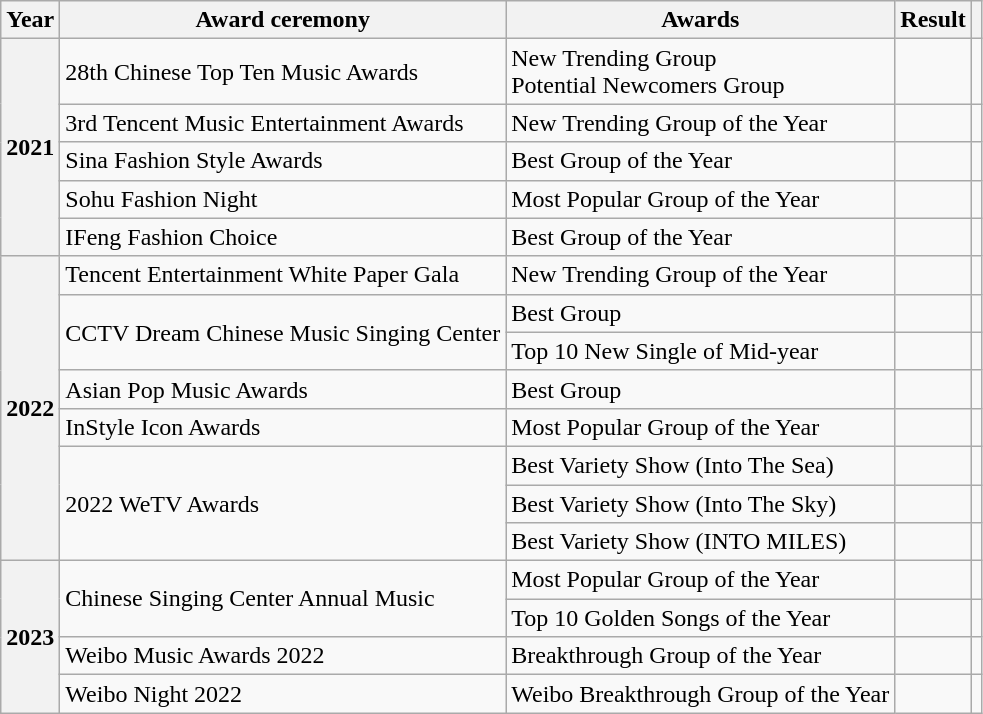<table class="wikitable">
<tr>
<th>Year</th>
<th>Award ceremony</th>
<th>Awards</th>
<th>Result</th>
<th></th>
</tr>
<tr>
<th rowspan="5">2021</th>
<td>28th Chinese Top Ten Music Awards</td>
<td>New Trending Group<br>Potential Newcomers Group</td>
<td></td>
<td></td>
</tr>
<tr>
<td>3rd Tencent Music Entertainment Awards</td>
<td>New Trending Group of the Year</td>
<td></td>
<td></td>
</tr>
<tr>
<td>Sina Fashion Style Awards</td>
<td>Best Group of the Year</td>
<td></td>
<td></td>
</tr>
<tr>
<td>Sohu Fashion Night</td>
<td>Most Popular Group of the Year</td>
<td></td>
<td></td>
</tr>
<tr>
<td>IFeng Fashion Choice</td>
<td>Best Group of the Year</td>
<td></td>
<td></td>
</tr>
<tr>
<th rowspan="8">2022</th>
<td>Tencent Entertainment White Paper Gala</td>
<td>New Trending Group of the Year</td>
<td></td>
<td></td>
</tr>
<tr>
<td rowspan="2">CCTV Dream Chinese Music Singing Center</td>
<td>Best Group</td>
<td></td>
<td></td>
</tr>
<tr>
<td>Top 10 New Single of Mid-year</td>
<td></td>
<td></td>
</tr>
<tr>
<td>Asian Pop Music Awards</td>
<td>Best Group</td>
<td></td>
<td></td>
</tr>
<tr>
<td>InStyle Icon Awards</td>
<td>Most Popular Group of the Year</td>
<td></td>
<td></td>
</tr>
<tr>
<td rowspan="3">2022 WeTV Awards</td>
<td>Best Variety Show (Into The Sea)</td>
<td></td>
<td></td>
</tr>
<tr>
<td>Best Variety Show (Into The Sky)</td>
<td></td>
<td></td>
</tr>
<tr>
<td>Best Variety Show (INTO MILES)</td>
<td></td>
<td></td>
</tr>
<tr>
<th rowspan="4">2023</th>
<td rowspan="2">Chinese Singing Center Annual Music</td>
<td>Most Popular Group of the Year</td>
<td></td>
<td></td>
</tr>
<tr>
<td>Top 10 Golden Songs of the Year</td>
<td></td>
<td></td>
</tr>
<tr>
<td>Weibo Music Awards 2022</td>
<td>Breakthrough Group of the Year</td>
<td></td>
<td></td>
</tr>
<tr>
<td>Weibo Night 2022</td>
<td>Weibo Breakthrough Group of the Year</td>
<td></td>
<td></td>
</tr>
</table>
